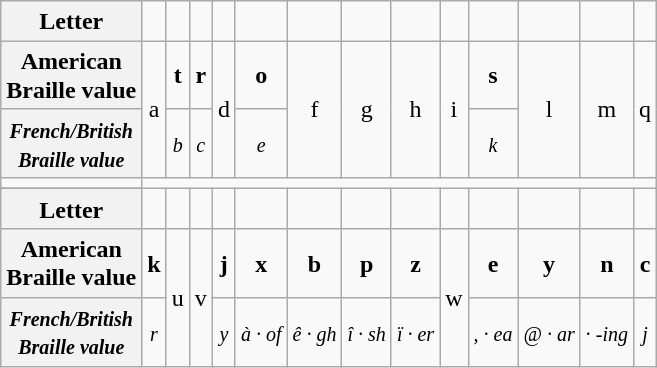<table class="wikitable" style="line-height: 1.2">
<tr align=center>
<th>Letter</th>
<td></td>
<td></td>
<td></td>
<td></td>
<td></td>
<td></td>
<td></td>
<td></td>
<td></td>
<td></td>
<td></td>
<td></td>
<td></td>
</tr>
<tr align=center>
<th>American <br>Braille value</th>
<td rowspan=2>a</td>
<td><strong>t</strong></td>
<td><strong>r</strong></td>
<td rowspan=2>d</td>
<td><strong>o</strong></td>
<td rowspan=2>f</td>
<td rowspan=2>g</td>
<td rowspan=2>h</td>
<td rowspan=2>i</td>
<td><strong>s</strong></td>
<td rowspan=2>l</td>
<td rowspan=2>m</td>
<td rowspan=2>q</td>
</tr>
<tr align=center>
<th><small><em>French/British<br>Braille value</em></small></th>
<td><small><em>b</em></small></td>
<td><small><em>c</em></small></td>
<td><small><em>e</em></small></td>
<td><small><em>k</em></small></td>
</tr>
<tr>
<td></td>
</tr>
<tr>
</tr>
<tr align=center>
<th>Letter</th>
<td></td>
<td></td>
<td></td>
<td></td>
<td></td>
<td></td>
<td></td>
<td></td>
<td></td>
<td></td>
<td></td>
<td></td>
<td></td>
</tr>
<tr align=center>
<th>American <br>Braille value</th>
<td><strong>k</strong></td>
<td rowspan=2>u</td>
<td rowspan=2>v</td>
<td><strong>j</strong></td>
<td><strong>x</strong></td>
<td><strong>b</strong></td>
<td><strong>p</strong></td>
<td><strong>z</strong></td>
<td rowspan=2>w</td>
<td><strong>e</strong></td>
<td><strong>y</strong></td>
<td><strong>n</strong></td>
<td><strong>c</strong></td>
</tr>
<tr align=center>
<th><small><em>French/British<br>Braille value</em></small></th>
<td><small><em>r</em></small></td>
<td><small><em>y</em></small></td>
<td><small><em>à · of</em></small></td>
<td><small><em>ê · gh</em></small></td>
<td><small><em>î · sh</em></small></td>
<td><small><em>ï · er</em></small></td>
<td><small><em>, · ea</em></small></td>
<td><small><em>@ · ar</em></small></td>
<td><small> · <em>-ing</em></small></td>
<td><small><em>j</em></small></td>
</tr>
</table>
